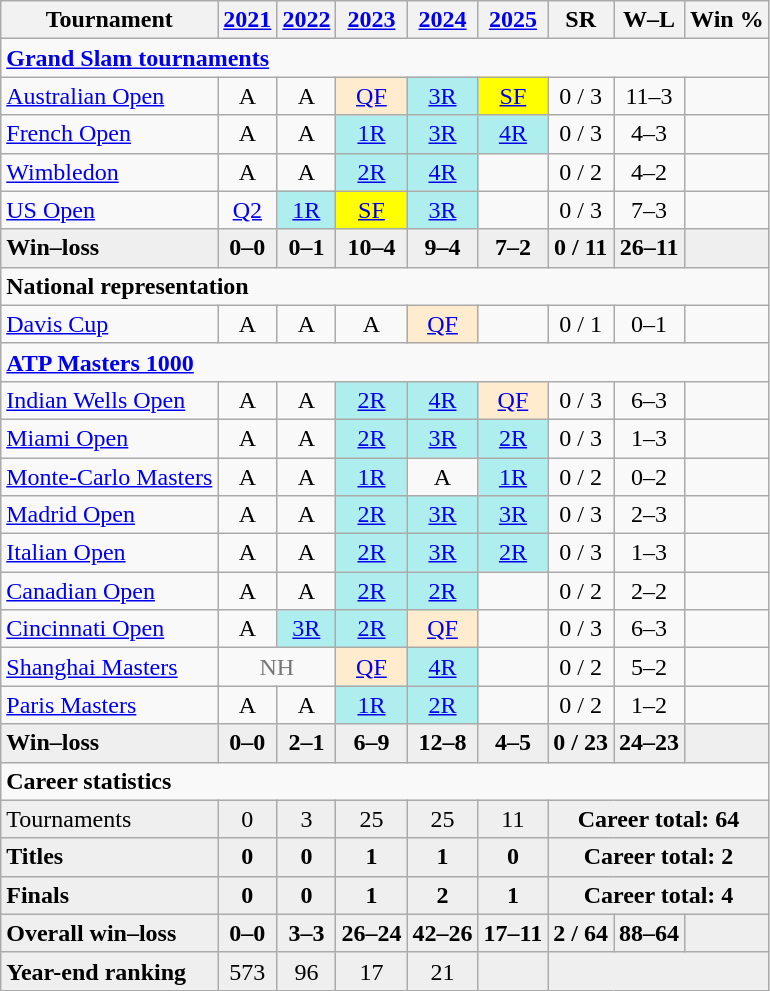<table class="wikitable nowrap" style=text-align:center>
<tr>
<th>Tournament</th>
<th><a href='#'>2021</a></th>
<th><a href='#'>2022</a></th>
<th><a href='#'>2023</a></th>
<th><a href='#'>2024</a></th>
<th><a href='#'>2025</a></th>
<th>SR</th>
<th>W–L</th>
<th>Win %</th>
</tr>
<tr>
<td colspan=9 align=left><strong><a href='#'>Grand Slam tournaments</a></strong></td>
</tr>
<tr>
<td align=left><a href='#'>Australian Open</a></td>
<td>A</td>
<td>A</td>
<td style=background:#ffebcd><a href='#'>QF</a></td>
<td style=background:#afeeee><a href='#'>3R</a></td>
<td style=background:yellow><a href='#'>SF</a></td>
<td>0 / 3</td>
<td>11–3</td>
<td></td>
</tr>
<tr>
<td align=left><a href='#'>French Open</a></td>
<td>A</td>
<td>A</td>
<td style=background:#afeeee><a href='#'>1R</a></td>
<td style=background:#afeeee><a href='#'>3R</a></td>
<td style=background:#afeeee><a href='#'>4R</a></td>
<td>0 / 3</td>
<td>4–3</td>
<td></td>
</tr>
<tr>
<td align=left><a href='#'>Wimbledon</a></td>
<td>A</td>
<td>A</td>
<td style=background:#afeeee><a href='#'>2R</a></td>
<td style=background:#afeeee><a href='#'>4R</a></td>
<td></td>
<td>0 / 2</td>
<td>4–2</td>
<td></td>
</tr>
<tr>
<td align=left><a href='#'>US Open</a></td>
<td><a href='#'>Q2</a></td>
<td style=background:#afeeee><a href='#'>1R</a></td>
<td style=background:yellow><a href='#'>SF</a></td>
<td style=background:#afeeee><a href='#'>3R</a></td>
<td></td>
<td>0 / 3</td>
<td>7–3</td>
<td></td>
</tr>
<tr style=font-weight:bold;background:#efefef>
<td style=text-align:left>Win–loss</td>
<td>0–0</td>
<td>0–1</td>
<td>10–4</td>
<td>9–4</td>
<td>7–2</td>
<td>0 / 11</td>
<td>26–11</td>
<td></td>
</tr>
<tr>
<td colspan=9 align=left><strong>National representation</strong></td>
</tr>
<tr>
<td align=left><a href='#'>Davis Cup</a></td>
<td>A</td>
<td>A</td>
<td>A</td>
<td style=background:#ffebcd><a href='#'>QF</a></td>
<td></td>
<td>0 / 1</td>
<td>0–1</td>
<td></td>
</tr>
<tr>
<td colspan=9 align=left><strong><a href='#'>ATP Masters 1000</a></strong></td>
</tr>
<tr>
<td align=left><a href='#'>Indian Wells Open</a></td>
<td>A</td>
<td>A</td>
<td style=background:#afeeee><a href='#'>2R</a></td>
<td style=background:#afeeee><a href='#'>4R</a></td>
<td style=background:#ffebcd><a href='#'>QF</a></td>
<td>0 / 3</td>
<td>6–3</td>
<td></td>
</tr>
<tr>
<td align=left><a href='#'>Miami Open</a></td>
<td>A</td>
<td>A</td>
<td style=background:#afeeee><a href='#'>2R</a></td>
<td style=background:#afeeee><a href='#'>3R</a></td>
<td style=background:#afeeee><a href='#'>2R</a></td>
<td>0 / 3</td>
<td>1–3</td>
<td></td>
</tr>
<tr>
<td align=left><a href='#'>Monte-Carlo Masters</a></td>
<td>A</td>
<td>A</td>
<td style=background:#afeeee><a href='#'>1R</a></td>
<td>A</td>
<td style=background:#afeeee><a href='#'>1R</a></td>
<td>0 / 2</td>
<td>0–2</td>
<td></td>
</tr>
<tr>
<td align=left><a href='#'>Madrid Open</a></td>
<td>A</td>
<td>A</td>
<td style=background:#afeeee><a href='#'>2R</a></td>
<td style=background:#afeeee><a href='#'>3R</a></td>
<td style=background:#afeeee><a href='#'>3R</a></td>
<td>0 / 3</td>
<td>2–3</td>
<td></td>
</tr>
<tr>
<td align=left><a href='#'>Italian Open</a></td>
<td>A</td>
<td>A</td>
<td style=background:#afeeee><a href='#'>2R</a></td>
<td style=background:#afeeee><a href='#'>3R</a></td>
<td style=background:#afeeee><a href='#'>2R</a></td>
<td>0 / 3</td>
<td>1–3</td>
<td></td>
</tr>
<tr>
<td align=left><a href='#'>Canadian Open</a></td>
<td>A</td>
<td>A</td>
<td style=background:#afeeee><a href='#'>2R</a></td>
<td style=background:#afeeee><a href='#'>2R</a></td>
<td></td>
<td>0 / 2</td>
<td>2–2</td>
<td></td>
</tr>
<tr>
<td align=left><a href='#'>Cincinnati Open</a></td>
<td>A</td>
<td style=background:#afeeee><a href='#'>3R</a></td>
<td style=background:#afeeee><a href='#'>2R</a></td>
<td style=background:#ffebcd><a href='#'>QF</a></td>
<td></td>
<td>0 / 3</td>
<td>6–3</td>
<td></td>
</tr>
<tr>
<td align=left><a href='#'>Shanghai Masters</a></td>
<td colspan=2 style=color:#767676>NH</td>
<td style=background:#ffebcd><a href='#'>QF</a></td>
<td style=background:#afeeee><a href='#'>4R</a></td>
<td></td>
<td>0 / 2</td>
<td>5–2</td>
<td></td>
</tr>
<tr>
<td align=left><a href='#'>Paris Masters</a></td>
<td>A</td>
<td>A</td>
<td style=background:#afeeee><a href='#'>1R</a></td>
<td style=background:#afeeee><a href='#'>2R</a></td>
<td></td>
<td>0 / 2</td>
<td>1–2</td>
<td></td>
</tr>
<tr style=font-weight:bold;background:#efefef>
<td style=text-align:left>Win–loss</td>
<td>0–0</td>
<td>2–1</td>
<td>6–9</td>
<td>12–8</td>
<td>4–5</td>
<td>0 / 23</td>
<td>24–23</td>
<td></td>
</tr>
<tr>
<td colspan=9 style=text-align:left><strong>Career statistics</strong></td>
</tr>
<tr bgcolor=efefef>
<td style=text-align:left>Tournaments</td>
<td>0</td>
<td>3</td>
<td>25</td>
<td>25</td>
<td>11</td>
<td colspan=3><strong>Career total: 64</strong></td>
</tr>
<tr style="font-weight:bold;background:#efefef">
<td style=text-align:left>Titles</td>
<td>0</td>
<td>0</td>
<td>1</td>
<td>1</td>
<td>0</td>
<td colspan=3>Career total: 2</td>
</tr>
<tr style="font-weight:bold;background:#efefef">
<td style=text-align:left>Finals</td>
<td>0</td>
<td>0</td>
<td>1</td>
<td>2</td>
<td>1</td>
<td colspan=3>Career total: 4</td>
</tr>
<tr style=font-weight:bold;background:#efefef>
<td style=text-align:left>Overall win–loss</td>
<td>0–0</td>
<td>3–3</td>
<td>26–24</td>
<td>42–26</td>
<td>17–11</td>
<td>2 / 64</td>
<td>88–64</td>
<td></td>
</tr>
<tr bgcolor=efefef>
<td style=text-align:left><strong>Year-end ranking</strong></td>
<td>573</td>
<td>96</td>
<td>17</td>
<td>21</td>
<td></td>
<td colspan=3></td>
</tr>
</table>
